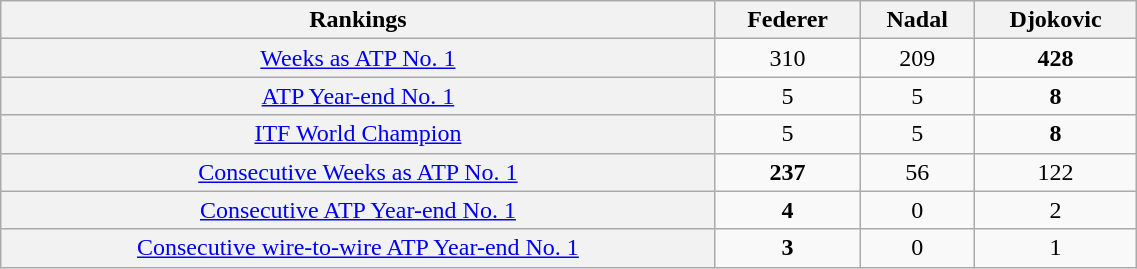<table class=wikitable style="width:60%; vertical-align:top; text-align:center;">
<tr>
<th>Rankings</th>
<th>Federer</th>
<th>Nadal</th>
<th>Djokovic</th>
</tr>
<tr>
<td style="background:#F2F2F2;"><a href='#'>Weeks as ATP No. 1</a></td>
<td>310</td>
<td>209</td>
<td><strong>428</strong></td>
</tr>
<tr>
<td style="background:#F2F2F2;"><a href='#'>ATP Year-end No. 1</a></td>
<td>5</td>
<td>5</td>
<td><strong>8</strong></td>
</tr>
<tr>
<td style="background:#F2F2F2;"><a href='#'>ITF World Champion</a></td>
<td>5</td>
<td>5</td>
<td><strong>8</strong></td>
</tr>
<tr>
<td style="background:#F2F2F2;"><a href='#'>Consecutive Weeks as ATP No. 1</a></td>
<td><strong>237</strong></td>
<td>56</td>
<td>122</td>
</tr>
<tr>
<td style="background:#F2F2F2;"><a href='#'>Consecutive ATP Year-end No. 1</a></td>
<td><strong>4</strong></td>
<td>0</td>
<td>2</td>
</tr>
<tr>
<td style="background:#F2F2F2;"><a href='#'>Consecutive wire-to-wire ATP Year-end No. 1</a></td>
<td><strong>3</strong></td>
<td>0</td>
<td>1</td>
</tr>
</table>
